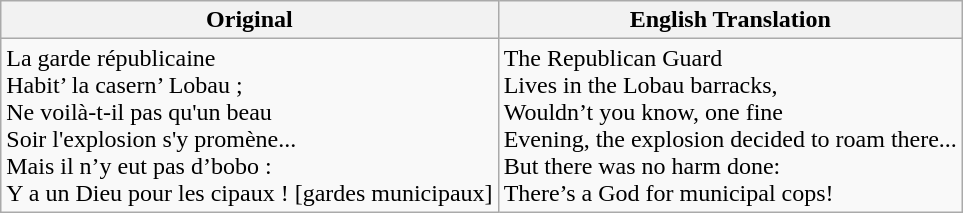<table class="wikitable">
<tr>
<th>Original</th>
<th>English Translation</th>
</tr>
<tr>
<td>La garde républicaine<br>Habit’ la casern’ Lobau ;<br>Ne voilà-t-il pas qu'un beau<br>Soir l'explosion s'y promène...<br>Mais il n’y eut pas d’bobo :<br>Y a un Dieu pour les cipaux ! [gardes municipaux]</td>
<td>The Republican Guard<br>Lives in the Lobau barracks,<br>Wouldn’t you know, one fine<br>Evening, the explosion decided to roam there...<br>But there was no harm done:<br>There’s a God for municipal cops!</td>
</tr>
</table>
